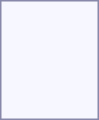<table style="border:1px solid #8888aa; background-color:#f7f8ff; padding:5px; font-size:95%; margin: 0px 12px 12px 0px;">
<tr style="text-align:center;">
<td rowspan=2><strong></strong><br></td>
<td colspan=4 rowspan=2></td>
<td colspan=2></td>
<td colspan=2></td>
<td colspan=2 rowspan=2></td>
<td colspan=2></td>
<td colspan=2></td>
<td colspan=2></td>
<td colspan=2></td>
<td colspan=2></td>
<td colspan=2></td>
<td colspan=2></td>
<td colspan=12></td>
</tr>
<tr style="text-align:center;">
<td colspan=2></td>
<td colspan=2></td>
<td colspan=2></td>
<td colspan=2></td>
<td colspan=2></td>
<td colspan=2></td>
<td colspan=2></td>
<td colspan=2></td>
<td colspan=2></td>
<td colspan=12></td>
</tr>
<tr style="text-align:center;">
<td rowspan=2><strong></strong><br></td>
<td colspan=4 rowspan=2></td>
<td colspan=2></td>
<td colspan=2></td>
<td colspan=2 rowspan=2></td>
<td colspan=2></td>
<td colspan=2></td>
<td colspan=2></td>
<td colspan=2></td>
<td colspan=2></td>
<td colspan=2></td>
<td colspan=2></td>
</tr>
<tr style="text-align:center;">
<td colspan=2></td>
<td colspan=2></td>
<td colspan=2></td>
<td colspan=2></td>
<td colspan=2></td>
<td colspan=2></td>
<td colspan=2></td>
<td colspan=2></td>
<td colspan=2></td>
</tr>
<tr style="text-align:center;">
<td rowspan=2><strong></strong><br></td>
<td colspan=4 rowspan=2></td>
<td colspan=2></td>
<td colspan=2></td>
<td colspan=2 rowspan=2></td>
<td colspan=2></td>
<td colspan=2></td>
<td colspan=2></td>
<td colspan=2></td>
<td colspan=2></td>
<td colspan=2></td>
<td colspan=2></td>
<td colspan=12></td>
</tr>
<tr style="text-align:center;">
<td colspan=2></td>
<td colspan=2></td>
<td colspan=2></td>
<td colspan=2></td>
<td colspan=2></td>
<td colspan=2></td>
<td colspan=2></td>
<td colspan=2></td>
<td colspan=2></td>
</tr>
</table>
